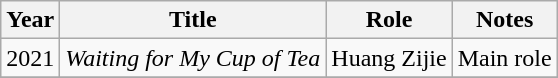<table class="wikitable sortable">
<tr>
<th>Year</th>
<th>Title</th>
<th>Role</th>
<th class="unsortable">Notes</th>
</tr>
<tr>
<td>2021</td>
<td><em>Waiting for My Cup of Tea</em></td>
<td>Huang Zijie</td>
<td>Main role</td>
</tr>
<tr>
</tr>
</table>
